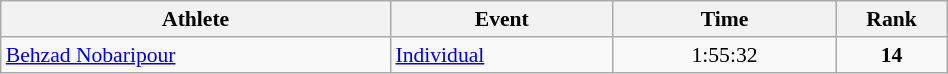<table class="wikitable" width="50%" style="text-align:center; font-size:90%">
<tr>
<th width="35%">Athlete</th>
<th width="20%">Event</th>
<th width="20%">Time</th>
<th width="10%">Rank</th>
</tr>
<tr>
<td align=left><a href='#'>Behzad Nobaripour</a></td>
<td align=left><a href='#'>Individual</a></td>
<td>1:55:32</td>
<td><strong>14</strong></td>
</tr>
</table>
